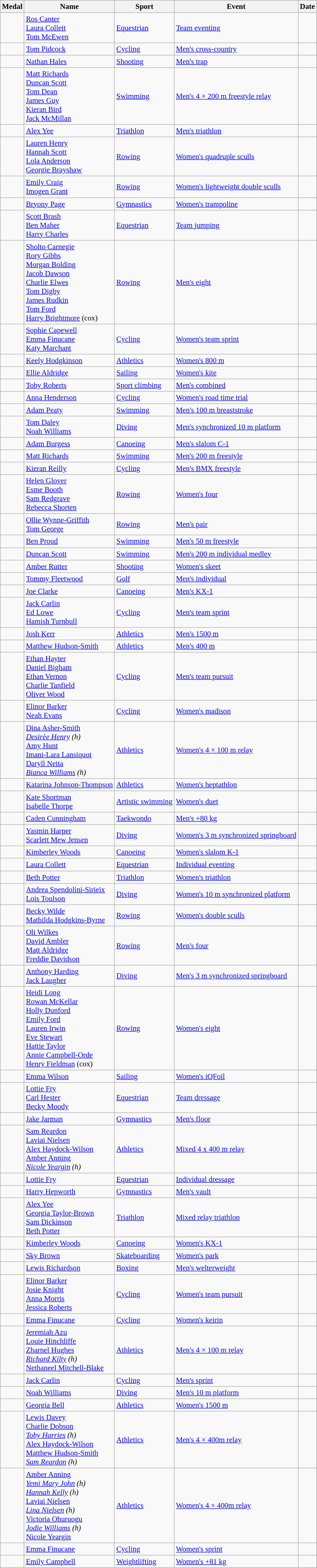<table class="wikitable sortable" style="font-size: 95%;">
<tr>
<th>Medal</th>
<th>Name</th>
<th>Sport</th>
<th>Event</th>
<th>Date</th>
</tr>
<tr>
<td></td>
<td><a href='#'>Ros Canter</a><br><a href='#'>Laura Collett</a><br><a href='#'>Tom McEwen</a></td>
<td><a href='#'>Equestrian</a></td>
<td><a href='#'>Team eventing</a></td>
<td></td>
</tr>
<tr>
<td></td>
<td><a href='#'>Tom Pidcock</a></td>
<td><a href='#'>Cycling</a></td>
<td><a href='#'>Men's cross-country</a></td>
<td></td>
</tr>
<tr>
<td></td>
<td><a href='#'>Nathan Hales</a></td>
<td><a href='#'>Shooting</a></td>
<td><a href='#'>Men's trap</a></td>
<td></td>
</tr>
<tr>
<td></td>
<td><a href='#'>Matt Richards</a><br><a href='#'>Duncan Scott</a><br><a href='#'>Tom Dean</a><br><a href='#'>James Guy</a><br> <a href='#'>Kieran Bird</a><br> <a href='#'>Jack McMillan</a></td>
<td><a href='#'>Swimming</a></td>
<td><a href='#'>Men's 4 × 200 m freestyle relay</a></td>
<td></td>
</tr>
<tr>
<td></td>
<td><a href='#'>Alex Yee</a></td>
<td><a href='#'>Triathlon</a></td>
<td><a href='#'>Men's triathlon</a></td>
<td></td>
</tr>
<tr>
<td></td>
<td><a href='#'>Lauren Henry</a> <br><a href='#'>Hannah Scott</a><br><a href='#'>Lola Anderson</a><br><a href='#'>Georgie Brayshaw</a></td>
<td><a href='#'>Rowing</a></td>
<td><a href='#'>Women's quadruple sculls</a></td>
<td></td>
</tr>
<tr>
<td></td>
<td><a href='#'>Emily Craig</a><br><a href='#'>Imogen Grant</a></td>
<td><a href='#'>Rowing</a></td>
<td><a href='#'>Women's lightweight double sculls</a></td>
<td></td>
</tr>
<tr>
<td></td>
<td><a href='#'>Bryony Page</a></td>
<td><a href='#'>Gymnastics</a></td>
<td><a href='#'>Women's trampoline</a></td>
<td></td>
</tr>
<tr>
<td></td>
<td><a href='#'>Scott Brash</a><br><a href='#'>Ben Maher</a><br><a href='#'>Harry Charles</a></td>
<td><a href='#'>Equestrian</a></td>
<td><a href='#'>Team jumping</a></td>
<td></td>
</tr>
<tr>
<td></td>
<td><a href='#'>Sholto Carnegie</a><br><a href='#'>Rory Gibbs</a><br><a href='#'>Morgan Bolding</a><br><a href='#'>Jacob Dawson</a><br><a href='#'>Charlie Elwes</a><br><a href='#'>Tom Digby</a><br><a href='#'>James Rudkin</a><br><a href='#'>Tom Ford</a><br><a href='#'>Harry Brightmore</a> (cox)</td>
<td><a href='#'>Rowing</a></td>
<td><a href='#'>Men's eight</a></td>
<td></td>
</tr>
<tr>
<td></td>
<td><a href='#'>Sophie Capewell</a><br><a href='#'>Emma Finucane</a><br><a href='#'>Katy Marchant</a></td>
<td><a href='#'>Cycling</a></td>
<td><a href='#'>Women's team sprint</a></td>
<td></td>
</tr>
<tr>
<td></td>
<td><a href='#'>Keely Hodgkinson</a></td>
<td><a href='#'>Athletics</a></td>
<td><a href='#'>Women's 800 m</a></td>
<td></td>
</tr>
<tr>
<td></td>
<td><a href='#'>Ellie Aldridge</a></td>
<td><a href='#'>Sailing</a></td>
<td><a href='#'>Women's kite</a></td>
<td></td>
</tr>
<tr>
<td></td>
<td><a href='#'>Toby Roberts</a></td>
<td><a href='#'>Sport climbing</a></td>
<td><a href='#'>Men's combined</a></td>
<td></td>
</tr>
<tr>
<td></td>
<td><a href='#'>Anna Henderson</a></td>
<td><a href='#'>Cycling</a></td>
<td><a href='#'>Women's road time trial</a></td>
<td></td>
</tr>
<tr>
<td></td>
<td><a href='#'>Adam Peaty</a></td>
<td><a href='#'>Swimming</a></td>
<td><a href='#'>Men's 100 m breaststroke</a></td>
<td></td>
</tr>
<tr>
<td></td>
<td><a href='#'>Tom Daley</a><br><a href='#'>Noah Williams</a></td>
<td><a href='#'>Diving</a></td>
<td><a href='#'>Men's synchronized 10 m platform</a></td>
<td></td>
</tr>
<tr>
<td></td>
<td><a href='#'>Adam Burgess</a></td>
<td><a href='#'>Canoeing</a></td>
<td><a href='#'>Men's slalom C-1</a></td>
<td></td>
</tr>
<tr>
<td></td>
<td><a href='#'>Matt Richards</a></td>
<td><a href='#'>Swimming</a></td>
<td><a href='#'>Men's 200 m freestyle</a></td>
<td></td>
</tr>
<tr>
<td></td>
<td><a href='#'>Kieran Reilly</a></td>
<td><a href='#'>Cycling</a></td>
<td><a href='#'>Men's BMX freestyle</a></td>
<td></td>
</tr>
<tr>
<td></td>
<td><a href='#'>Helen Glover</a><br><a href='#'>Esme Booth</a><br><a href='#'>Sam Redgrave</a><br><a href='#'>Rebecca Shorten</a></td>
<td><a href='#'>Rowing</a></td>
<td><a href='#'>Women's four</a></td>
<td></td>
</tr>
<tr>
<td></td>
<td><a href='#'>Ollie Wynne-Griffith</a> <br><a href='#'>Tom George</a></td>
<td><a href='#'>Rowing</a></td>
<td><a href='#'>Men's pair</a></td>
<td></td>
</tr>
<tr>
<td></td>
<td><a href='#'>Ben Proud</a></td>
<td><a href='#'>Swimming</a></td>
<td><a href='#'>Men's 50 m freestyle</a></td>
<td></td>
</tr>
<tr>
<td></td>
<td><a href='#'>Duncan Scott</a></td>
<td><a href='#'>Swimming</a></td>
<td><a href='#'>Men's 200 m individual medley</a></td>
<td></td>
</tr>
<tr>
<td></td>
<td><a href='#'>Amber Rutter</a></td>
<td><a href='#'>Shooting</a></td>
<td><a href='#'>Women's skeet</a></td>
<td></td>
</tr>
<tr>
<td></td>
<td><a href='#'>Tommy Fleetwood</a></td>
<td><a href='#'>Golf</a></td>
<td><a href='#'>Men's individual</a></td>
<td></td>
</tr>
<tr>
<td></td>
<td><a href='#'>Joe Clarke</a></td>
<td><a href='#'>Canoeing</a></td>
<td><a href='#'>Men's KX-1</a></td>
<td></td>
</tr>
<tr>
<td></td>
<td><a href='#'>Jack Carlin</a><br><a href='#'>Ed Lowe</a><br><a href='#'>Hamish Turnbull</a></td>
<td><a href='#'>Cycling</a></td>
<td><a href='#'>Men's team sprint</a></td>
<td></td>
</tr>
<tr>
<td></td>
<td><a href='#'>Josh Kerr</a></td>
<td><a href='#'>Athletics</a></td>
<td><a href='#'>Men's 1500 m</a></td>
<td></td>
</tr>
<tr>
<td></td>
<td><a href='#'>Matthew Hudson-Smith</a></td>
<td><a href='#'>Athletics</a></td>
<td><a href='#'>Men's 400 m</a></td>
<td></td>
</tr>
<tr>
<td></td>
<td><a href='#'>Ethan Hayter</a> <br><a href='#'>Daniel Bigham</a><br><a href='#'>Ethan Vernon</a><br><a href='#'>Charlie Tanfield</a><br><a href='#'>Oliver Wood</a></td>
<td><a href='#'>Cycling</a></td>
<td><a href='#'>Men's team pursuit</a></td>
<td></td>
</tr>
<tr>
<td></td>
<td><a href='#'>Elinor Barker</a> <br><a href='#'>Neah Evans</a></td>
<td><a href='#'>Cycling</a></td>
<td><a href='#'>Women's madison</a></td>
<td></td>
</tr>
<tr>
<td></td>
<td><a href='#'>Dina Asher-Smith</a><br><em><a href='#'>Desirèe Henry</a> (h)</em><br><a href='#'>Amy Hunt</a><br><a href='#'>Imani-Lara Lansiquot</a><br><a href='#'>Daryll Neita</a><br><em><a href='#'>Bianca Williams</a> (h)</em></td>
<td><a href='#'>Athletics</a></td>
<td><a href='#'>Women's 4 × 100 m relay</a></td>
<td></td>
</tr>
<tr>
<td></td>
<td><a href='#'>Katarina Johnson-Thompson</a></td>
<td><a href='#'>Athletics</a></td>
<td><a href='#'>Women's heptathlon</a></td>
<td></td>
</tr>
<tr>
<td></td>
<td><a href='#'>Kate Shortman</a> <br><a href='#'>Isabelle Thorpe</a></td>
<td><a href='#'>Artistic swimming</a></td>
<td><a href='#'>Women's duet</a></td>
<td></td>
</tr>
<tr>
<td></td>
<td><a href='#'>Caden Cunningham</a></td>
<td><a href='#'>Taekwondo</a></td>
<td><a href='#'>Men's +80 kg</a></td>
<td></td>
</tr>
<tr>
<td></td>
<td><a href='#'>Yasmin Harper</a><br><a href='#'>Scarlett Mew Jensen</a></td>
<td><a href='#'>Diving</a></td>
<td><a href='#'>Women's 3 m synchronized springboard</a></td>
<td></td>
</tr>
<tr>
<td></td>
<td><a href='#'>Kimberley Woods</a></td>
<td><a href='#'>Canoeing</a></td>
<td><a href='#'>Women's slalom K-1</a></td>
<td></td>
</tr>
<tr>
<td></td>
<td><a href='#'>Laura Collett</a></td>
<td><a href='#'>Equestrian</a></td>
<td><a href='#'>Individual eventing</a></td>
<td></td>
</tr>
<tr>
<td></td>
<td><a href='#'>Beth Potter</a></td>
<td><a href='#'>Triathlon</a></td>
<td><a href='#'>Women's triathlon</a></td>
<td></td>
</tr>
<tr>
<td></td>
<td><a href='#'>Andrea Spendolini-Sirieix</a><br><a href='#'>Lois Toulson</a></td>
<td><a href='#'>Diving</a></td>
<td><a href='#'>Women's 10 m synchronized platform</a></td>
<td></td>
</tr>
<tr>
<td></td>
<td><a href='#'>Becky Wilde</a><br><a href='#'>Mathilda Hodgkins-Byrne</a></td>
<td><a href='#'>Rowing</a></td>
<td><a href='#'>Women's double sculls</a></td>
<td></td>
</tr>
<tr>
<td></td>
<td><a href='#'>Oli Wilkes</a><br><a href='#'>David Ambler</a><br><a href='#'>Matt Aldridge</a><br><a href='#'>Freddie Davidson</a></td>
<td><a href='#'>Rowing</a></td>
<td><a href='#'>Men's four</a></td>
<td></td>
</tr>
<tr>
<td></td>
<td><a href='#'>Anthony Harding</a><br><a href='#'>Jack Laugher</a></td>
<td><a href='#'>Diving</a></td>
<td><a href='#'>Men's 3 m synchronized springboard</a></td>
<td></td>
</tr>
<tr>
<td></td>
<td><a href='#'>Heidi Long</a> <br><a href='#'>Rowan McKellar</a><br><a href='#'>Holly Dunford</a><br><a href='#'>Emily Ford</a><br><a href='#'>Lauren Irwin</a><br><a href='#'>Eve Stewart</a><br><a href='#'>Hattie Taylor</a><br><a href='#'>Annie Campbell-Orde</a><br><a href='#'>Henry Fieldman</a> (cox)</td>
<td><a href='#'>Rowing</a></td>
<td><a href='#'>Women's eight</a></td>
<td></td>
</tr>
<tr>
<td></td>
<td><a href='#'>Emma Wilson</a></td>
<td><a href='#'>Sailing</a></td>
<td><a href='#'>Women's iQFoil</a></td>
<td></td>
</tr>
<tr>
<td></td>
<td><a href='#'>Lottie Fry</a><br><a href='#'>Carl Hester</a><br><a href='#'>Becky Moody</a></td>
<td><a href='#'>Equestrian</a></td>
<td><a href='#'>Team dressage</a></td>
<td></td>
</tr>
<tr>
<td></td>
<td><a href='#'>Jake Jarman</a></td>
<td><a href='#'>Gymnastics</a></td>
<td><a href='#'>Men's floor</a></td>
<td></td>
</tr>
<tr>
<td></td>
<td><a href='#'>Sam Reardon</a><br><a href='#'>Laviai Nielsen</a><br><a href='#'>Alex Haydock-Wilson</a><br><a href='#'>Amber Anning</a><br><em><a href='#'>Nicole Yeargin</a> (h)</em></td>
<td><a href='#'>Athletics</a></td>
<td><a href='#'>Mixed 4 x 400 m relay</a></td>
<td></td>
</tr>
<tr>
<td></td>
<td><a href='#'>Lottie Fry</a></td>
<td><a href='#'>Equestrian</a></td>
<td><a href='#'>Individual dressage</a></td>
<td></td>
</tr>
<tr>
<td></td>
<td><a href='#'>Harry Hepworth</a></td>
<td><a href='#'>Gymnastics</a></td>
<td><a href='#'>Men's vault</a></td>
<td></td>
</tr>
<tr>
<td></td>
<td><a href='#'>Alex Yee</a><br><a href='#'>Georgia Taylor-Brown</a><br><a href='#'>Sam Dickinson</a><br><a href='#'>Beth Potter</a></td>
<td><a href='#'>Triathlon</a></td>
<td><a href='#'>Mixed relay triathlon</a></td>
<td></td>
</tr>
<tr>
<td></td>
<td><a href='#'>Kimberley Woods</a></td>
<td><a href='#'>Canoeing</a></td>
<td><a href='#'>Women's KX-1</a></td>
<td></td>
</tr>
<tr>
<td></td>
<td><a href='#'>Sky Brown</a></td>
<td><a href='#'>Skateboarding</a></td>
<td><a href='#'>Women's park</a></td>
<td></td>
</tr>
<tr>
<td></td>
<td><a href='#'>Lewis Richardson</a></td>
<td><a href='#'>Boxing</a></td>
<td><a href='#'>Men's welterweight</a></td>
<td></td>
</tr>
<tr>
<td></td>
<td><a href='#'>Elinor Barker</a><br><a href='#'>Josie Knight</a><br><a href='#'>Anna Morris</a><br><a href='#'>Jessica Roberts</a></td>
<td><a href='#'>Cycling</a></td>
<td><a href='#'>Women's team pursuit</a></td>
<td></td>
</tr>
<tr>
<td></td>
<td><a href='#'>Emma Finucane</a></td>
<td><a href='#'>Cycling</a></td>
<td><a href='#'>Women's keirin</a></td>
<td></td>
</tr>
<tr>
<td></td>
<td><a href='#'>Jeremiah Azu</a><br><a href='#'>Louie Hinchliffe</a><br><a href='#'>Zharnel Hughes</a><br><em><a href='#'>Richard Kilty</a> (h)</em><br><a href='#'>Nethaneel Mitchell-Blake</a></td>
<td><a href='#'>Athletics</a></td>
<td><a href='#'>Men's 4 × 100 m relay</a></td>
<td></td>
</tr>
<tr>
<td></td>
<td><a href='#'>Jack Carlin</a></td>
<td><a href='#'>Cycling</a></td>
<td><a href='#'>Men's sprint</a></td>
<td></td>
</tr>
<tr>
<td></td>
<td><a href='#'>Noah Williams</a></td>
<td><a href='#'>Diving</a></td>
<td><a href='#'>Men's 10 m platform</a></td>
<td></td>
</tr>
<tr>
<td></td>
<td><a href='#'>Georgia Bell</a></td>
<td><a href='#'>Athletics</a></td>
<td><a href='#'>Women's 1500 m</a></td>
<td></td>
</tr>
<tr>
<td></td>
<td><a href='#'>Lewis Davey</a><br><a href='#'>Charlie Dobson</a><br><em><a href='#'>Toby Harries</a> (h)</em> <br><a href='#'>Alex Haydock-Wilson</a><br><a href='#'>Matthew Hudson-Smith</a><br><em><a href='#'>Sam Reardon</a> (h)</em></td>
<td><a href='#'>Athletics</a></td>
<td><a href='#'>Men's 4 × 400m relay</a></td>
<td></td>
</tr>
<tr>
<td></td>
<td><a href='#'>Amber Anning</a><br><em><a href='#'>Yemi Mary John</a> (h)</em><br><em><a href='#'>Hannah Kelly</a> (h)</em><br><a href='#'>Laviai Nielsen</a><br><em><a href='#'>Lina Nielsen</a> (h)</em>   <br><a href='#'>Victoria Ohuruogu</a><br><em><a href='#'>Jodie Williams</a> (h)</em><br><a href='#'>Nicole Yeargin</a></td>
<td><a href='#'>Athletics</a></td>
<td><a href='#'>Women's 4 × 400m relay</a></td>
<td></td>
</tr>
<tr>
<td></td>
<td><a href='#'>Emma Finucane</a></td>
<td><a href='#'>Cycling</a></td>
<td><a href='#'>Women's sprint</a></td>
<td></td>
</tr>
<tr>
<td></td>
<td><a href='#'>Emily Campbell</a></td>
<td><a href='#'>Weightlifting</a></td>
<td><a href='#'>Women's +81 kg</a></td>
<td></td>
</tr>
</table>
